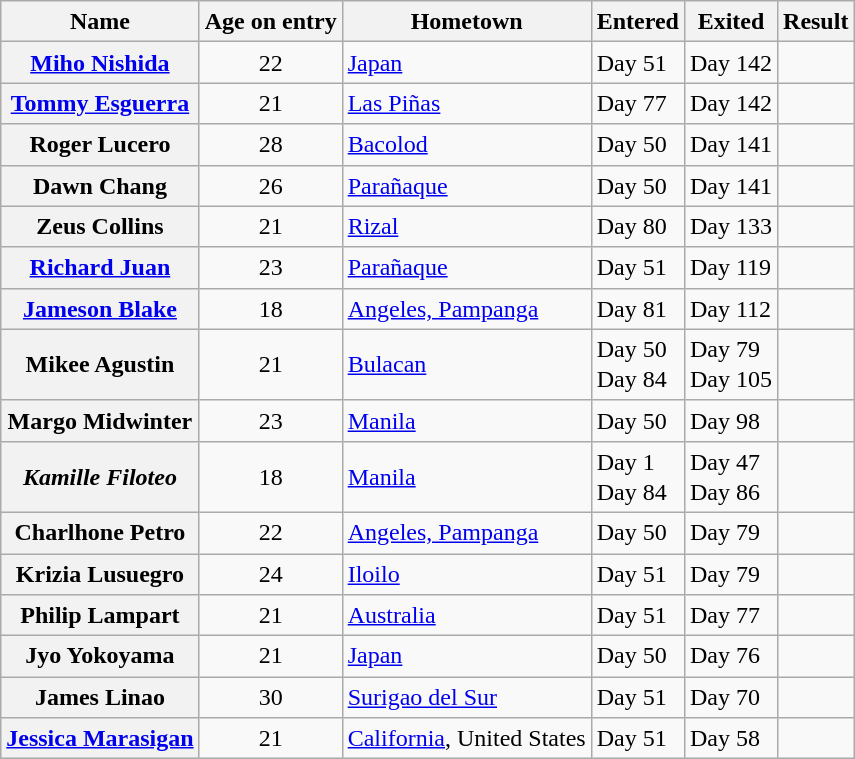<table class="wikitable sortable" style="font-size:100%; line-height:20px;">
<tr>
<th>Name</th>
<th>Age on entry </th>
<th>Hometown</th>
<th>Entered</th>
<th>Exited</th>
<th>Result</th>
</tr>
<tr>
<th><a href='#'>Miho Nishida</a></th>
<td align="center">22</td>
<td><a href='#'>Japan</a></td>
<td>Day 51</td>
<td>Day 142</td>
<td></td>
</tr>
<tr>
<th><a href='#'>Tommy Esguerra</a></th>
<td align="center">21</td>
<td><a href='#'>Las Piñas</a></td>
<td>Day 77</td>
<td>Day 142</td>
<td></td>
</tr>
<tr>
<th>Roger Lucero</th>
<td align="center">28</td>
<td><a href='#'>Bacolod</a></td>
<td>Day 50</td>
<td>Day 141</td>
<td></td>
</tr>
<tr>
<th>Dawn Chang</th>
<td align="center">26</td>
<td><a href='#'>Parañaque</a></td>
<td>Day 50</td>
<td>Day 141</td>
<td></td>
</tr>
<tr>
<th>Zeus Collins</th>
<td align="center">21</td>
<td><a href='#'>Rizal</a></td>
<td>Day 80</td>
<td>Day 133</td>
<td></td>
</tr>
<tr>
<th><a href='#'>Richard Juan</a></th>
<td align="center">23</td>
<td><a href='#'>Parañaque</a></td>
<td>Day 51</td>
<td>Day 119</td>
<td></td>
</tr>
<tr>
<th><a href='#'>Jameson Blake</a></th>
<td align="center">18</td>
<td><a href='#'>Angeles, Pampanga</a></td>
<td>Day 81</td>
<td>Day 112</td>
<td></td>
</tr>
<tr>
<th>Mikee Agustin</th>
<td align="center">21</td>
<td><a href='#'>Bulacan</a></td>
<td>Day 50<br>Day 84</td>
<td>Day 79<br>Day 105</td>
<td></td>
</tr>
<tr>
<th>Margo Midwinter</th>
<td align="center">23</td>
<td><a href='#'>Manila</a></td>
<td>Day 50</td>
<td>Day 98</td>
<td></td>
</tr>
<tr>
<th><em>Kamille Filoteo</em></th>
<td align="center">18</td>
<td><a href='#'>Manila</a></td>
<td>Day 1<br>Day 84</td>
<td>Day 47<br>Day 86</td>
<td></td>
</tr>
<tr>
<th>Charlhone Petro</th>
<td align="center">22</td>
<td><a href='#'>Angeles, Pampanga</a></td>
<td>Day 50</td>
<td>Day 79</td>
<td></td>
</tr>
<tr>
<th>Krizia Lusuegro</th>
<td align="center">24</td>
<td><a href='#'>Iloilo</a></td>
<td>Day 51</td>
<td>Day 79</td>
<td></td>
</tr>
<tr>
<th>Philip Lampart</th>
<td align="center">21</td>
<td><a href='#'>Australia</a></td>
<td>Day 51</td>
<td>Day 77</td>
<td></td>
</tr>
<tr>
<th>Jyo Yokoyama</th>
<td align="center">21</td>
<td><a href='#'>Japan</a></td>
<td>Day 50</td>
<td>Day 76</td>
<td></td>
</tr>
<tr>
<th>James Linao</th>
<td align="center">30</td>
<td><a href='#'>Surigao del Sur</a></td>
<td>Day 51</td>
<td>Day 70</td>
<td></td>
</tr>
<tr>
<th><a href='#'>Jessica Marasigan</a></th>
<td align="center">21</td>
<td><a href='#'>California</a>, United States</td>
<td>Day 51</td>
<td>Day 58</td>
<td></td>
</tr>
</table>
